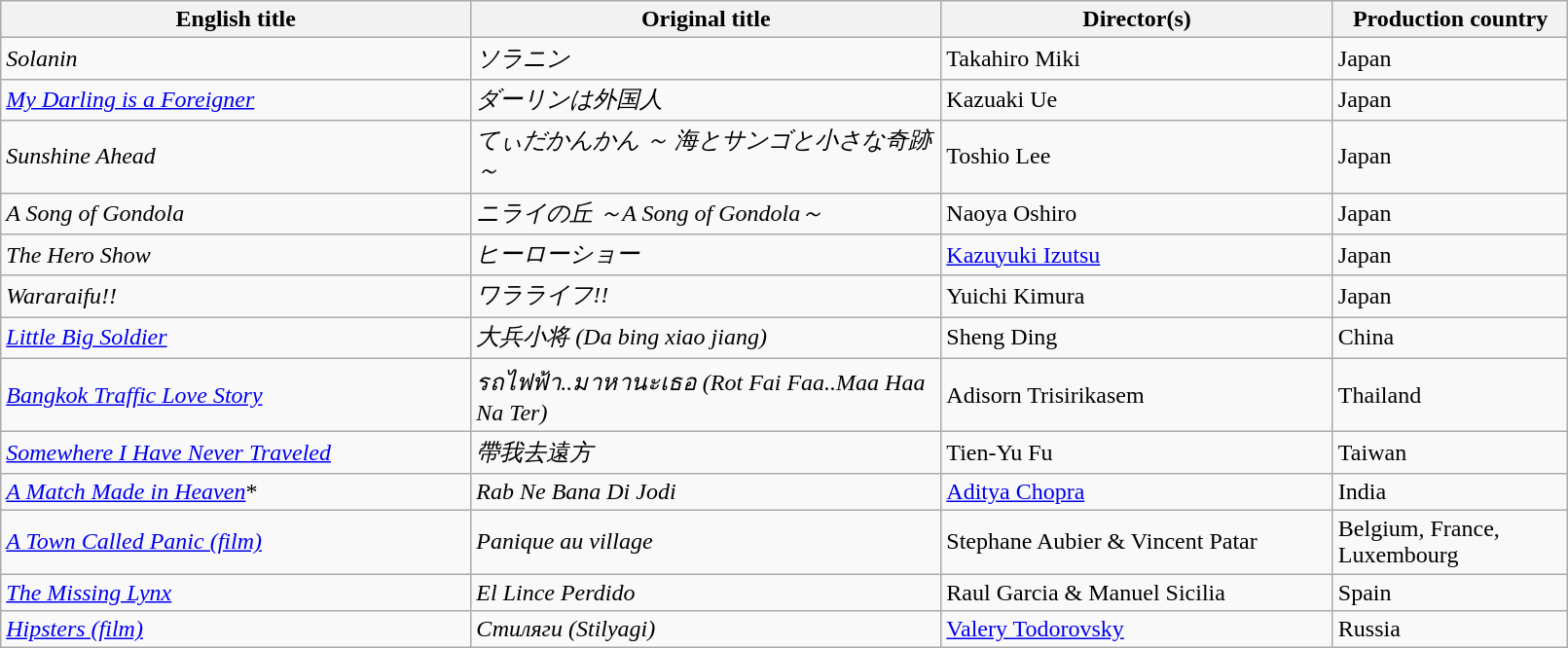<table class="sortable wikitable" width="85%" cellpadding="5">
<tr>
<th width="30%">English title</th>
<th width="30%">Original title</th>
<th width="25%">Director(s)</th>
<th width="15%">Production country</th>
</tr>
<tr>
<td><em>Solanin</em></td>
<td><em>ソラニン</em></td>
<td>Takahiro Miki</td>
<td>Japan</td>
</tr>
<tr>
<td><em><a href='#'>My Darling is a Foreigner</a></em></td>
<td><em>ダーリンは外国人</em></td>
<td>Kazuaki Ue</td>
<td>Japan</td>
</tr>
<tr>
<td><em> Sunshine Ahead</em></td>
<td><em>てぃだかんかん ～ 海とサンゴと小さな奇跡～</em></td>
<td>Toshio Lee</td>
<td>Japan</td>
</tr>
<tr>
<td><em>A Song of Gondola</em></td>
<td><em>ニライの丘 ～A Song of Gondola～</em></td>
<td>Naoya Oshiro</td>
<td>Japan</td>
</tr>
<tr>
<td><em>The Hero Show</em></td>
<td><em>ヒーローショー</em></td>
<td><a href='#'>Kazuyuki Izutsu</a></td>
<td>Japan</td>
</tr>
<tr>
<td><em>Wararaifu!!</em></td>
<td><em>ワラライフ!!</em></td>
<td>Yuichi Kimura</td>
<td>Japan</td>
</tr>
<tr>
<td><em><a href='#'>Little Big Soldier</a></em></td>
<td><em>大兵小将 (Da bing xiao jiang)</em></td>
<td>Sheng Ding</td>
<td>China</td>
</tr>
<tr>
<td><em><a href='#'>Bangkok Traffic Love Story</a></em></td>
<td><em>รถไฟฟ้า..มาหานะเธอ (Rot Fai Faa..Maa Haa Na Ter)</em></td>
<td>Adisorn Trisirikasem</td>
<td>Thailand</td>
</tr>
<tr>
<td><em><a href='#'>Somewhere I Have Never Traveled</a></em></td>
<td><em>帶我去遠方</em></td>
<td>Tien-Yu Fu</td>
<td>Taiwan</td>
</tr>
<tr>
<td><em><a href='#'>A Match Made in Heaven</a></em>*</td>
<td><em>Rab Ne Bana Di Jodi</em></td>
<td><a href='#'>Aditya Chopra</a></td>
<td>India</td>
</tr>
<tr>
<td><em><a href='#'>A Town Called Panic (film)</a></em></td>
<td><em>Panique au village</em></td>
<td>Stephane Aubier & Vincent Patar</td>
<td>Belgium, France, Luxembourg</td>
</tr>
<tr>
<td><em><a href='#'>The Missing Lynx</a></em></td>
<td><em>El Lince Perdido</em></td>
<td>Raul Garcia & Manuel Sicilia</td>
<td>Spain</td>
</tr>
<tr>
<td><em><a href='#'>Hipsters (film)</a></em></td>
<td><em>Стиляги (Stilyagi)</em></td>
<td><a href='#'>Valery Todorovsky</a></td>
<td>Russia</td>
</tr>
</table>
